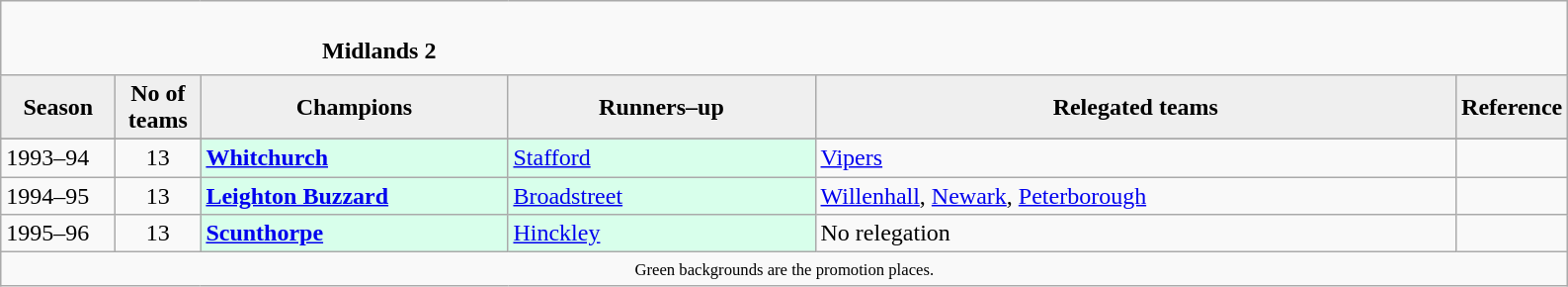<table class="wikitable" style="text-align: left;">
<tr>
<td colspan="11" cellpadding="0" cellspacing="0"><br><table border="0" style="width:100%;" cellpadding="0" cellspacing="0">
<tr>
<td style="width:20%; border:0;"></td>
<td style="border:0;"><strong>Midlands 2</strong></td>
<td style="width:20%; border:0;"></td>
</tr>
</table>
</td>
</tr>
<tr>
<th style="background:#efefef; width:70px;">Season</th>
<th style="background:#efefef; width:50px;">No of teams</th>
<th style="background:#efefef; width:200px;">Champions</th>
<th style="background:#efefef; width:200px;">Runners–up</th>
<th style="background:#efefef; width:425px;">Relegated teams</th>
<th style="background:#efefef; width:50px;">Reference</th>
</tr>
<tr align=left>
</tr>
<tr>
<td>1993–94</td>
<td style="text-align: center;">13</td>
<td style="background:#d8ffeb;"><strong><a href='#'>Whitchurch</a></strong></td>
<td style="background:#d8ffeb;"><a href='#'>Stafford</a></td>
<td><a href='#'>Vipers</a></td>
<td></td>
</tr>
<tr>
<td>1994–95</td>
<td style="text-align: center;">13</td>
<td style="background:#d8ffeb;"><strong><a href='#'>Leighton Buzzard</a></strong></td>
<td style="background:#d8ffeb;"><a href='#'>Broadstreet</a></td>
<td><a href='#'>Willenhall</a>, <a href='#'>Newark</a>, <a href='#'>Peterborough</a></td>
<td></td>
</tr>
<tr>
<td>1995–96</td>
<td style="text-align: center;">13</td>
<td style="background:#d8ffeb;"><strong><a href='#'>Scunthorpe</a></strong></td>
<td style="background:#d8ffeb;"><a href='#'>Hinckley</a></td>
<td>No relegation</td>
<td></td>
</tr>
<tr>
<td colspan="15"  style="border:0; font-size:smaller; text-align:center;"><small><span>Green backgrounds</span> are the promotion places.</small></td>
</tr>
</table>
